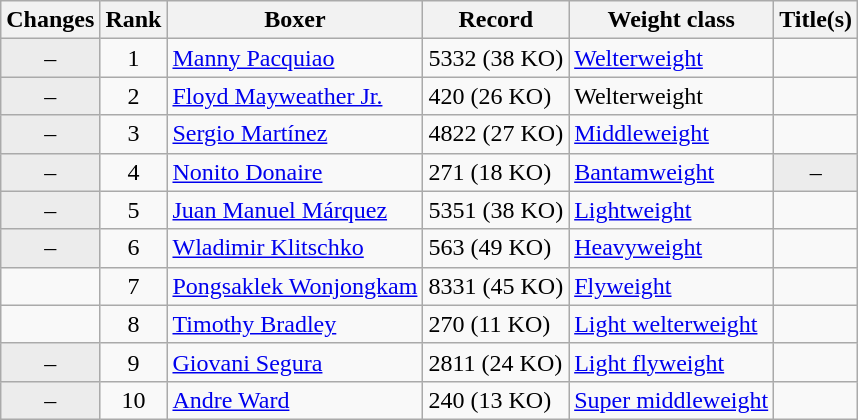<table class="wikitable ">
<tr>
<th>Changes</th>
<th>Rank</th>
<th>Boxer</th>
<th>Record</th>
<th>Weight class</th>
<th>Title(s)</th>
</tr>
<tr>
<td align=center bgcolor=#ECECEC>–</td>
<td align=center>1</td>
<td><a href='#'>Manny Pacquiao</a></td>
<td>5332 (38 KO)</td>
<td><a href='#'>Welterweight</a></td>
<td></td>
</tr>
<tr>
<td align=center bgcolor=#ECECEC>–</td>
<td align=center>2</td>
<td><a href='#'>Floyd Mayweather Jr.</a></td>
<td>420 (26 KO)</td>
<td>Welterweight</td>
<td></td>
</tr>
<tr>
<td align=center bgcolor=#ECECEC>–</td>
<td align=center>3</td>
<td><a href='#'>Sergio Martínez</a></td>
<td>4822 (27 KO)</td>
<td><a href='#'>Middleweight</a></td>
<td></td>
</tr>
<tr>
<td align=center bgcolor=#ECECEC>–</td>
<td align=center>4</td>
<td><a href='#'>Nonito Donaire</a></td>
<td>271 (18 KO)</td>
<td><a href='#'>Bantamweight</a></td>
<td align=center bgcolor=#ECECEC data-sort-value="Z">–</td>
</tr>
<tr>
<td align=center bgcolor=#ECECEC>–</td>
<td align=center>5</td>
<td><a href='#'>Juan Manuel Márquez</a></td>
<td>5351 (38 KO)</td>
<td><a href='#'>Lightweight</a></td>
<td></td>
</tr>
<tr>
<td align=center bgcolor=#ECECEC>–</td>
<td align=center>6</td>
<td><a href='#'>Wladimir Klitschko</a></td>
<td>563 (49 KO)</td>
<td><a href='#'>Heavyweight</a></td>
<td></td>
</tr>
<tr>
<td align=center></td>
<td align=center>7</td>
<td><a href='#'>Pongsaklek Wonjongkam</a></td>
<td>8331 (45 KO)</td>
<td><a href='#'>Flyweight</a></td>
<td></td>
</tr>
<tr>
<td align=center></td>
<td align=center>8</td>
<td><a href='#'>Timothy Bradley</a></td>
<td>270 (11 KO)</td>
<td><a href='#'>Light welterweight</a></td>
<td></td>
</tr>
<tr>
<td align=center bgcolor=#ECECEC>–</td>
<td align=center>9</td>
<td><a href='#'>Giovani Segura</a></td>
<td>2811 (24 KO)</td>
<td><a href='#'>Light flyweight</a></td>
<td></td>
</tr>
<tr>
<td align=center bgcolor=#ECECEC>–</td>
<td align=center>10</td>
<td><a href='#'>Andre Ward</a></td>
<td>240 (13 KO)</td>
<td><a href='#'>Super middleweight</a></td>
<td></td>
</tr>
</table>
